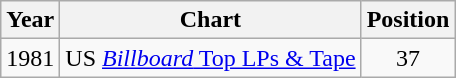<table class="wikitable">
<tr>
<th>Year</th>
<th>Chart</th>
<th>Position</th>
</tr>
<tr>
<td>1981</td>
<td>US <a href='#'><em>Billboard</em> Top LPs & Tape</a></td>
<td align="center">37</td>
</tr>
</table>
